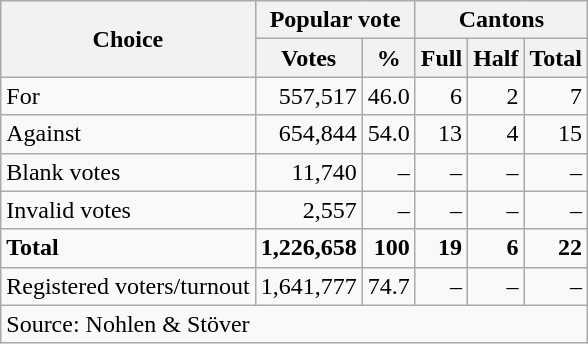<table class=wikitable style=text-align:right>
<tr>
<th rowspan=2>Choice</th>
<th colspan=2>Popular vote</th>
<th colspan=3>Cantons</th>
</tr>
<tr>
<th>Votes</th>
<th>%</th>
<th>Full</th>
<th>Half</th>
<th>Total</th>
</tr>
<tr>
<td align=left>For</td>
<td>557,517</td>
<td>46.0</td>
<td>6</td>
<td>2</td>
<td>7</td>
</tr>
<tr>
<td align=left>Against</td>
<td>654,844</td>
<td>54.0</td>
<td>13</td>
<td>4</td>
<td>15</td>
</tr>
<tr>
<td align=left>Blank votes</td>
<td>11,740</td>
<td>–</td>
<td>–</td>
<td>–</td>
<td>–</td>
</tr>
<tr>
<td align=left>Invalid votes</td>
<td>2,557</td>
<td>–</td>
<td>–</td>
<td>–</td>
<td>–</td>
</tr>
<tr>
<td align=left><strong>Total</strong></td>
<td><strong>1,226,658</strong></td>
<td><strong>100</strong></td>
<td><strong>19</strong></td>
<td><strong>6</strong></td>
<td><strong>22</strong></td>
</tr>
<tr>
<td align=left>Registered voters/turnout</td>
<td>1,641,777</td>
<td>74.7</td>
<td>–</td>
<td>–</td>
<td>–</td>
</tr>
<tr>
<td align=left colspan=6>Source: Nohlen & Stöver</td>
</tr>
</table>
